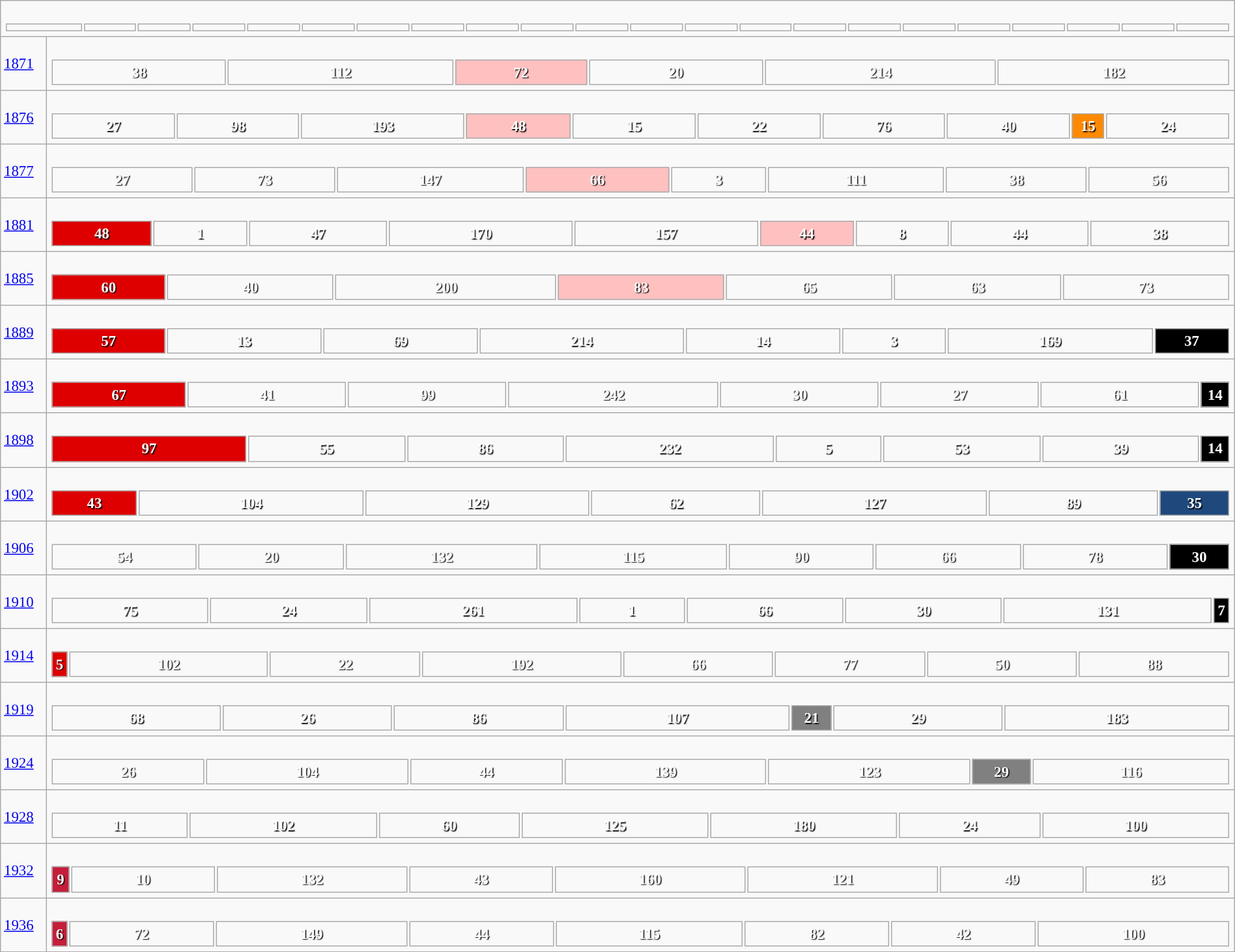<table class="wikitable" width="100%" style="border:solid #000000 1px; font-size:95%;">
<tr>
<td colspan="2"><br><table width="100%" style="font-size:90%;">
<tr>
<td width="70"></td>
<td></td>
<td></td>
<td></td>
<td></td>
<td></td>
<td></td>
<td></td>
<td></td>
<td></td>
<td></td>
<td></td>
<td></td>
<td></td>
<td></td>
<td></td>
<td></td>
<td></td>
<td></td>
<td></td>
<td></td>
<td></td>
</tr>
</table>
</td>
</tr>
<tr>
<td width="40"><a href='#'>1871</a></td>
<td><br><table style="width:100%; text-align:center; font-weight:bold; color:white; text-shadow: 1px 1px 1px #000000;">
<tr>
<td style="background-color: ">38</td>
<td style="background-color: ">112</td>
<td style="background-color: #FFC0C0;                                                                   width: 11.29%">72</td>
<td style="background-color: ">20</td>
<td style="background-color: ">214</td>
<td style="background-color: ">182</td>
</tr>
</table>
</td>
</tr>
<tr>
<td width="40"><a href='#'>1876</a></td>
<td><br><table style="width:100%; text-align:center; font-weight:bold; color:white; text-shadow: 1px 1px 1px #000000;">
<tr>
<td style="background-color: ">27</td>
<td style="background-color: ">98</td>
<td style="background-color: ">193</td>
<td style="background-color: #FFC0C0;                                                                   width:  9.01%">48</td>
<td style="background-color: ">15</td>
<td style="background-color: ">22</td>
<td style="background-color: ">76</td>
<td style="background-color: ">40</td>
<td style="background-color: #FF8A00;                                                                   width:  2.81%">15</td>
<td style="background-color: ">24</td>
</tr>
</table>
</td>
</tr>
<tr>
<td width="40"><a href='#'>1877</a></td>
<td><br><table style="width:100%; text-align:center; font-weight:bold; color:white; text-shadow: 1px 1px 1px #000000;">
<tr>
<td style="background-color: ">27</td>
<td style="background-color: ">73</td>
<td style="background-color: ">147</td>
<td style="background-color: #FFC0C0;                                                                   width: 12.38%">66</td>
<td style="background-color: ">3</td>
<td style="background-color: ">111</td>
<td style="background-color: ">38</td>
<td style="background-color: ">56</td>
</tr>
</table>
</td>
</tr>
<tr>
<td width="40"><a href='#'>1881</a></td>
<td><br><table style="width:100%; text-align:center; font-weight:bold; color:white; text-shadow: 1px 1px 1px #000000;">
<tr>
<td style="background-color: #DE0000;                                                                   width:  8.6%">48</td>
<td style="background-color: ">1</td>
<td style="background-color: ">47</td>
<td style="background-color: ">170</td>
<td style="background-color: ">157</td>
<td style="background-color: #FFC0C0;                                                                   width:  8.07%">44</td>
<td style="background-color: ">8</td>
<td style="background-color: ">44</td>
<td style="background-color: ">38</td>
</tr>
</table>
</td>
</tr>
<tr>
<td width="40"><a href='#'>1885</a></td>
<td><br><table style="width:100%; text-align:center; font-weight:bold; color:white; text-shadow: 1px 1px 1px #000000;">
<tr>
<td style="background-color: #DE0000;                                                                   width: 9.73%">60</td>
<td style="background-color: ">40</td>
<td style="background-color: ">200</td>
<td style="background-color: #FFC0C0;                                                                   width: 14.21%">83</td>
<td style="background-color: ">65</td>
<td style="background-color: ">63</td>
<td style="background-color: ">73</td>
</tr>
</table>
</td>
</tr>
<tr>
<td width="40"><a href='#'>1889</a></td>
<td><br><table style="width:100%; text-align:center; font-weight:bold; color:white; text-shadow: 1px 1px 1px #000000;">
<tr>
<td style="background-color: #DE0000;                                                                   width: 9.73%">57</td>
<td style="background-color: ">13</td>
<td style="background-color: ">69</td>
<td style="background-color: ">214</td>
<td style="background-color: ">14</td>
<td style="background-color: ">3</td>
<td style="background-color: ">169</td>
<td style="background-color: #000000;                                                                   width:  6.42%">37</td>
</tr>
</table>
</td>
</tr>
<tr>
<td width="40"><a href='#'>1893</a></td>
<td><br><table style="width:100%; text-align:center; font-weight:bold; color:white; text-shadow: 1px 1px 1px #000000;">
<tr>
<td style="background-color: #DE0000;                                                                   width: 11.53%">67</td>
<td style="background-color: ">41</td>
<td style="background-color: ">99</td>
<td style="background-color: ">242</td>
<td style="background-color: ">30</td>
<td style="background-color: ">27</td>
<td style="background-color: ">61</td>
<td style="background-color: #000000;                                                                   width:  2.41%">14</td>
</tr>
</table>
</td>
</tr>
<tr>
<td width="40"><a href='#'>1898</a></td>
<td><br><table style="width:100%; text-align:center; font-weight:bold; color:white; text-shadow: 1px 1px 1px #000000;">
<tr>
<td style="background-color: #DE0000;                                                                   width: 16.70%">97</td>
<td style="background-color: ">55</td>
<td style="background-color: ">86</td>
<td style="background-color: ">232</td>
<td style="background-color: ">5</td>
<td style="background-color: ">53</td>
<td style="background-color: ">39</td>
<td style="background-color: #000000;                                                                   width:  2.41%">14</td>
</tr>
</table>
</td>
</tr>
<tr>
<td width="40"><a href='#'>1902</a></td>
<td><br><table style="width:100%; text-align:center; font-weight:bold; color:white; text-shadow: 1px 1px 1px #000000;">
<tr>
<td style="background-color: #DE0000;                                                                   width:  7.30%">43</td>
<td style="background-color: ">104</td>
<td style="background-color: ">129</td>
<td style="background-color: ">62</td>
<td style="background-color: ">127</td>
<td style="background-color: ">89</td>
<td style="background-color: #1F497D;                                                                   width:  5.94%">35</td>
</tr>
</table>
</td>
</tr>
<tr>
<td width="40"><a href='#'>1906</a></td>
<td><br><table style="width:100%; text-align:center; font-weight:bold; color:white; text-shadow: 1px 1px 1px #000000;">
<tr>
<td style="background-color: ">54</td>
<td style="background-color: ">20</td>
<td style="background-color: ">132</td>
<td style="background-color: ">115</td>
<td style="background-color: ">90</td>
<td style="background-color: ">66</td>
<td style="background-color: ">78</td>
<td style="background-color: #000000;                                                                   width:  5.13%">30</td>
</tr>
</table>
</td>
</tr>
<tr>
<td width="40"><a href='#'>1910</a></td>
<td><br><table style="width:100%; text-align:center; font-weight:bold; color:white; text-shadow: 1px 1px 1px #000000;">
<tr>
<td style="background-color: ">75</td>
<td style="background-color: ">24</td>
<td style="background-color: ">261</td>
<td style="background-color: ">1</td>
<td style="background-color: ">66</td>
<td style="background-color: ">30</td>
<td style="background-color: ">131</td>
<td style="background-color: #000000;                                                                   width:  1.18%">7</td>
</tr>
</table>
</td>
</tr>
<tr>
<td width="40"><a href='#'>1914</a></td>
<td><br><table style="width:100%; text-align:center; font-weight:bold; color:white; text-shadow: 1px 1px 1px #000000;">
<tr>
<td style="background-color: #DE0000;                                                                   width:  0.17%">5</td>
<td style="background-color: ">102</td>
<td style="background-color: ">22</td>
<td style="background-color: ">192</td>
<td style="background-color: ">66</td>
<td style="background-color: ">77</td>
<td style="background-color: ">50</td>
<td style="background-color: ">88</td>
</tr>
</table>
</td>
</tr>
<tr>
<td width="40"><a href='#'>1919</a></td>
<td><br><table style="width:100%; text-align:center; font-weight:bold; color:white; text-shadow: 1px 1px 1px #000000;">
<tr>
<td style="background-color: ">68</td>
<td style="background-color: ">26</td>
<td style="background-color: ">86</td>
<td style="background-color: ">107</td>
<td style="background-color: #808080;                                                                   width:  3.43%">21</td>
<td style="background-color: ">29</td>
<td style="background-color: ">183</td>
</tr>
</table>
</td>
</tr>
<tr>
<td width="40"><a href='#'>1924</a></td>
<td><br><table style="width:100%; text-align:center; font-weight:bold; color:white; text-shadow: 1px 1px 1px #000000;">
<tr>
<td style="background-color: ">26</td>
<td style="background-color: ">104</td>
<td style="background-color: ">44</td>
<td style="background-color: ">139</td>
<td style="background-color: ">123</td>
<td style="background-color: #808080;                                                                   width:  4.99%">29</td>
<td style="background-color: ">116</td>
</tr>
</table>
</td>
</tr>
<tr>
<td width="40"><a href='#'>1928</a></td>
<td><br><table style="width:100%; text-align:center; font-weight:bold; color:white; text-shadow: 1px 1px 1px #000000;">
<tr>
<td style="background-color: ">11</td>
<td style="background-color: ">102</td>
<td style="background-color: ">60</td>
<td style="background-color: ">125</td>
<td style="background-color: ">180</td>
<td style="background-color: ">24</td>
<td style="background-color: ">100</td>
</tr>
</table>
</td>
</tr>
<tr>
<td width="40"><a href='#'>1932</a></td>
<td><br><table style="width:100%; text-align:center; font-weight:bold; color:white; text-shadow: 1px 1px 1px #000000;">
<tr>
<td style="background-color: #C41E3A;                                                                   width:  1.48%">9</td>
<td style="background-color: ">10</td>
<td style="background-color: ">132</td>
<td style="background-color: ">43</td>
<td style="background-color: ">160</td>
<td style="background-color: ">121</td>
<td style="background-color: ">49</td>
<td style="background-color: ">83</td>
</tr>
</table>
</td>
</tr>
<tr>
<td width="40"><a href='#'>1936</a></td>
<td><br><table style="width:100%; text-align:center; font-weight:bold; color:white; text-shadow: 1px 1px 1px #000000;">
<tr>
<td style="background-color: #C41E3A;                                                                   width:  0.98%">6</td>
<td style="background-color: ">72</td>
<td style="background-color: ">149</td>
<td style="background-color: ">44</td>
<td style="background-color: ">115</td>
<td style="background-color: ">82</td>
<td style="background-color: ">42</td>
<td style="background-color: ">100</td>
</tr>
</table>
</td>
</tr>
</table>
